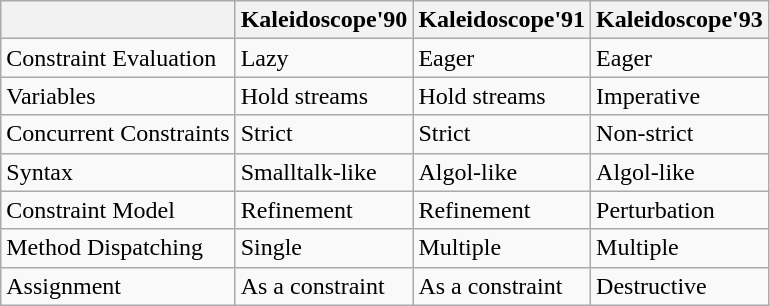<table class="wikitable">
<tr>
<th></th>
<th>Kaleidoscope'90</th>
<th>Kaleidoscope'91</th>
<th>Kaleidoscope'93</th>
</tr>
<tr>
<td>Constraint Evaluation</td>
<td>Lazy</td>
<td>Eager</td>
<td>Eager</td>
</tr>
<tr>
<td>Variables</td>
<td>Hold streams</td>
<td>Hold streams</td>
<td>Imperative</td>
</tr>
<tr>
<td>Concurrent Constraints</td>
<td>Strict</td>
<td>Strict</td>
<td>Non-strict</td>
</tr>
<tr>
<td>Syntax</td>
<td>Smalltalk-like</td>
<td>Algol-like</td>
<td>Algol-like</td>
</tr>
<tr>
<td>Constraint Model</td>
<td>Refinement</td>
<td>Refinement</td>
<td>Perturbation</td>
</tr>
<tr>
<td>Method Dispatching</td>
<td>Single</td>
<td>Multiple</td>
<td>Multiple</td>
</tr>
<tr>
<td>Assignment</td>
<td>As a constraint</td>
<td>As a constraint</td>
<td>Destructive</td>
</tr>
</table>
